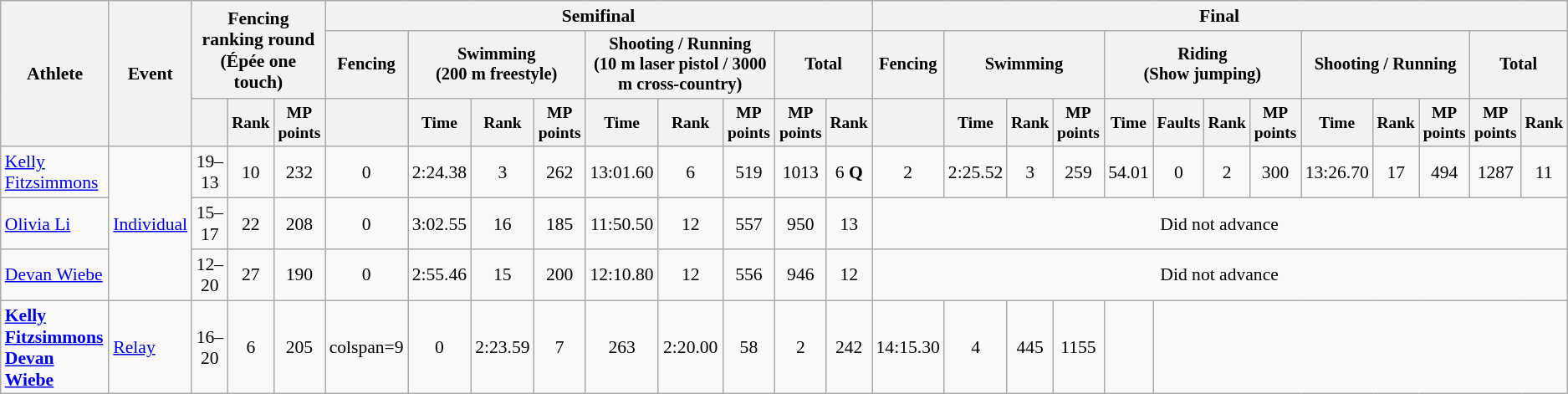<table class=wikitable style=font-size:90%;text-align:center>
<tr>
<th rowspan=3>Athlete</th>
<th rowspan=3>Event</th>
<th colspan=3 rowspan=2>Fencing ranking round<br><span>(Épée one touch)</span></th>
<th colspan=9>Semifinal</th>
<th colspan=13>Final</th>
</tr>
<tr style=font-size:95%>
<th>Fencing</th>
<th colspan=3>Swimming<br><span>(200 m freestyle)</span></th>
<th colspan=3>Shooting / Running<br><span>(10 m laser pistol / 3000 m cross-country)</span></th>
<th colspan=2>Total</th>
<th>Fencing</th>
<th colspan=3>Swimming</th>
<th colspan=4>Riding<br><span>(Show jumping)</span></th>
<th colspan=3>Shooting / Running</th>
<th colspan=2>Total</th>
</tr>
<tr style=font-size:90%>
<th></th>
<th>Rank</th>
<th>MP points</th>
<th></th>
<th>Time</th>
<th>Rank</th>
<th>MP points</th>
<th>Time</th>
<th>Rank</th>
<th>MP points</th>
<th>MP points</th>
<th>Rank</th>
<th></th>
<th>Time</th>
<th>Rank</th>
<th>MP points</th>
<th>Time</th>
<th>Faults</th>
<th>Rank</th>
<th>MP points</th>
<th>Time</th>
<th>Rank</th>
<th>MP points</th>
<th>MP points</th>
<th>Rank</th>
</tr>
<tr>
<td align=left><a href='#'>Kelly Fitzsimmons</a></td>
<td align=left rowspan=3><a href='#'>Individual</a></td>
<td>19–13</td>
<td>10</td>
<td>232</td>
<td>0</td>
<td>2:24.38</td>
<td>3</td>
<td>262</td>
<td>13:01.60</td>
<td>6</td>
<td>519</td>
<td>1013</td>
<td>6 <strong>Q</strong></td>
<td>2</td>
<td>2:25.52</td>
<td>3</td>
<td>259</td>
<td>54.01</td>
<td>0</td>
<td>2</td>
<td>300</td>
<td>13:26.70</td>
<td>17</td>
<td>494</td>
<td>1287</td>
<td>11</td>
</tr>
<tr>
<td align=left><a href='#'>Olivia Li</a></td>
<td>15–17</td>
<td>22</td>
<td>208</td>
<td>0</td>
<td>3:02.55</td>
<td>16</td>
<td>185</td>
<td>11:50.50</td>
<td>12</td>
<td>557</td>
<td>950</td>
<td>13</td>
<td colspan=13>Did not advance</td>
</tr>
<tr>
<td align=left><a href='#'>Devan Wiebe</a></td>
<td>12–20</td>
<td>27</td>
<td>190</td>
<td>0</td>
<td>2:55.46</td>
<td>15</td>
<td>200</td>
<td>12:10.80</td>
<td>12</td>
<td>556</td>
<td>946</td>
<td>12</td>
<td colspan=13>Did not advance</td>
</tr>
<tr>
<td align=left><strong><a href='#'>Kelly Fitzsimmons</a><br><a href='#'>Devan Wiebe</a></strong></td>
<td align=left><a href='#'>Relay</a></td>
<td>16–20</td>
<td>6</td>
<td>205</td>
<td>colspan=9 </td>
<td>0</td>
<td>2:23.59</td>
<td>7</td>
<td>263</td>
<td>2:20.00</td>
<td>58</td>
<td>2</td>
<td>242</td>
<td>14:15.30</td>
<td>4</td>
<td>445</td>
<td>1155</td>
<td></td>
</tr>
</table>
